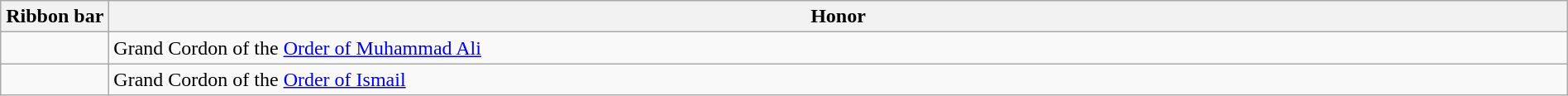<table class="wikitable" style="width:100%;">
<tr>
<th style="width:80px;">Ribbon bar</th>
<th>Honor</th>
</tr>
<tr>
<td></td>
<td>Grand Cordon of the <a href='#'>Order of Muhammad Ali</a></td>
</tr>
<tr>
<td></td>
<td>Grand Cordon of the <a href='#'>Order of Ismail</a></td>
</tr>
</table>
